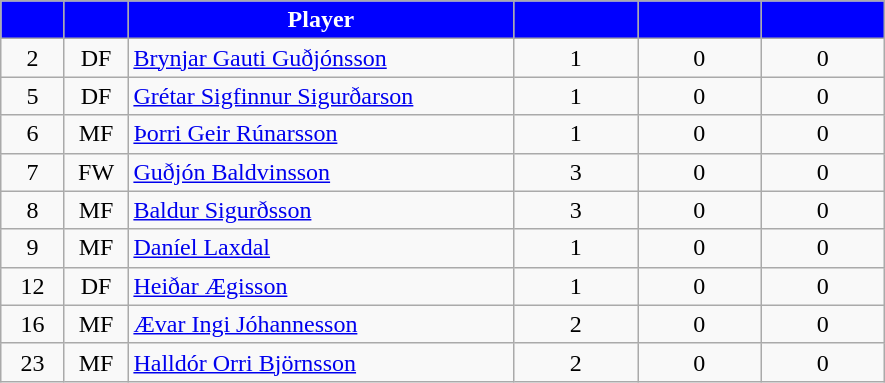<table class="wikitable" style="text-align:center;">
<tr>
<th style="background:#0000ff; color:white; width:35px;"></th>
<th style="background:#0000ff; color:white; width:35px;"></th>
<th style="background:#0000ff; color:white; width:250px;">Player</th>
<th style="background:#0000ff; color:white; width:75px;"></th>
<th style="background:#0000ff; color:white; width:75px;"></th>
<th style="background:#0000ff; color:white; width:75px;"></th>
</tr>
<tr>
<td>2</td>
<td>DF</td>
<td align=left> <a href='#'>Brynjar Gauti Guðjónsson</a></td>
<td>1</td>
<td>0</td>
<td>0</td>
</tr>
<tr>
<td>5</td>
<td>DF</td>
<td align=left> <a href='#'>Grétar Sigfinnur Sigurðarson</a></td>
<td>1</td>
<td>0</td>
<td>0</td>
</tr>
<tr>
<td>6</td>
<td>MF</td>
<td align=left> <a href='#'>Þorri Geir Rúnarsson</a></td>
<td>1</td>
<td>0</td>
<td>0</td>
</tr>
<tr>
<td>7</td>
<td>FW</td>
<td align=left> <a href='#'>Guðjón Baldvinsson</a></td>
<td>3</td>
<td>0</td>
<td>0</td>
</tr>
<tr>
<td>8</td>
<td>MF</td>
<td align=left> <a href='#'>Baldur Sigurðsson</a></td>
<td>3</td>
<td>0</td>
<td>0</td>
</tr>
<tr>
<td>9</td>
<td>MF</td>
<td align=left> <a href='#'>Daníel Laxdal</a></td>
<td>1</td>
<td>0</td>
<td>0</td>
</tr>
<tr>
<td>12</td>
<td>DF</td>
<td align=left> <a href='#'>Heiðar Ægisson</a></td>
<td>1</td>
<td>0</td>
<td>0</td>
</tr>
<tr>
<td>16</td>
<td>MF</td>
<td align=left> <a href='#'>Ævar Ingi Jóhannesson</a></td>
<td>2</td>
<td>0</td>
<td>0</td>
</tr>
<tr>
<td>23</td>
<td>MF</td>
<td align=left> <a href='#'>Halldór Orri Björnsson</a></td>
<td>2</td>
<td>0</td>
<td>0</td>
</tr>
</table>
